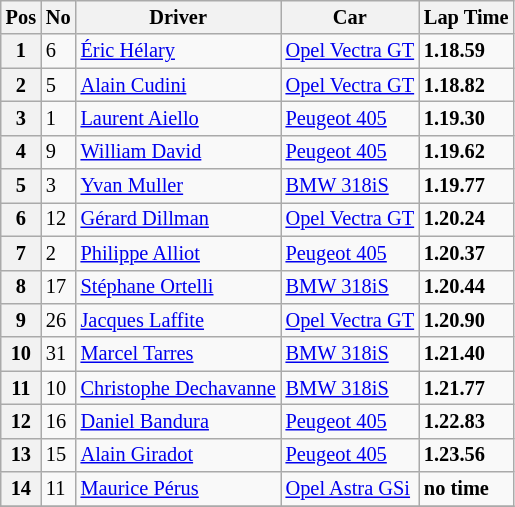<table class="wikitable" style="font-size: 85%;">
<tr>
<th>Pos</th>
<th>No</th>
<th>Driver</th>
<th>Car</th>
<th>Lap Time</th>
</tr>
<tr>
<th>1</th>
<td>6</td>
<td> <a href='#'>Éric Hélary</a></td>
<td><a href='#'> Opel Vectra GT</a></td>
<td><strong>1.18.59</strong></td>
</tr>
<tr>
<th>2</th>
<td>5</td>
<td> <a href='#'>Alain Cudini</a></td>
<td><a href='#'> Opel Vectra GT</a></td>
<td><strong>1.18.82</strong></td>
</tr>
<tr>
<th>3</th>
<td>1</td>
<td> <a href='#'>Laurent Aiello</a></td>
<td><a href='#'>Peugeot 405</a></td>
<td><strong>1.19.30</strong></td>
</tr>
<tr>
<th>4</th>
<td>9</td>
<td> <a href='#'>William David</a></td>
<td><a href='#'>Peugeot 405</a></td>
<td><strong>1.19.62</strong></td>
</tr>
<tr>
<th>5</th>
<td>3</td>
<td> <a href='#'>Yvan Muller</a></td>
<td><a href='#'>BMW 318iS</a></td>
<td><strong>1.19.77</strong></td>
</tr>
<tr>
<th>6</th>
<td>12</td>
<td> <a href='#'>Gérard Dillman</a></td>
<td><a href='#'> Opel Vectra GT</a></td>
<td><strong>1.20.24</strong></td>
</tr>
<tr>
<th>7</th>
<td>2</td>
<td> <a href='#'>Philippe Alliot</a></td>
<td><a href='#'>Peugeot 405</a></td>
<td><strong>1.20.37</strong></td>
</tr>
<tr>
<th>8</th>
<td>17</td>
<td> <a href='#'>Stéphane Ortelli</a></td>
<td><a href='#'>BMW 318iS</a></td>
<td><strong>1.20.44</strong></td>
</tr>
<tr>
<th>9</th>
<td>26</td>
<td> <a href='#'>Jacques Laffite</a></td>
<td><a href='#'> Opel Vectra GT</a></td>
<td><strong>1.20.90</strong></td>
</tr>
<tr>
<th>10</th>
<td>31</td>
<td> <a href='#'>Marcel Tarres</a></td>
<td><a href='#'>BMW 318iS</a></td>
<td><strong>1.21.40</strong></td>
</tr>
<tr>
<th>11</th>
<td>10</td>
<td> <a href='#'>Christophe Dechavanne</a></td>
<td><a href='#'>BMW 318iS</a></td>
<td><strong>1.21.77</strong></td>
</tr>
<tr>
<th>12</th>
<td>16</td>
<td> <a href='#'>Daniel Bandura</a></td>
<td><a href='#'>Peugeot 405</a></td>
<td><strong>1.22.83</strong></td>
</tr>
<tr>
<th>13</th>
<td>15</td>
<td> <a href='#'>Alain Giradot</a></td>
<td><a href='#'>Peugeot 405</a></td>
<td><strong>1.23.56</strong></td>
</tr>
<tr>
<th>14</th>
<td>11</td>
<td> <a href='#'>Maurice Pérus</a></td>
<td><a href='#'>Opel Astra GSi</a></td>
<td><strong>no time</strong></td>
</tr>
<tr>
</tr>
</table>
